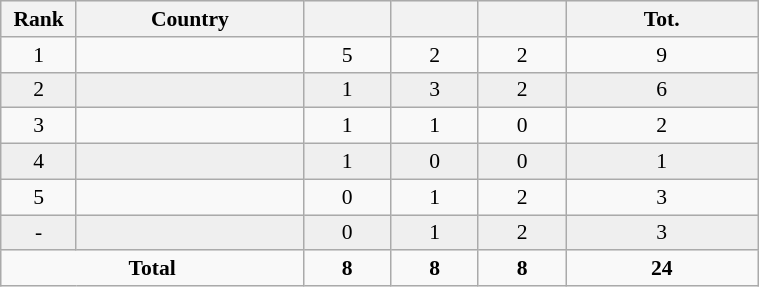<table class=wikitable width=40% cellspacing="1" cellpadding="3" style="border:1px solid #AAAAAA;font-size:90%; text-align:center">
<tr bgcolor="#EFEFEF">
<th width=10%>Rank</th>
<th width=30%>Country</th>
<th></th>
<th></th>
<th></th>
<th>Tot.</th>
</tr>
<tr>
<td>1</td>
<td align=left></td>
<td>5</td>
<td>2</td>
<td>2</td>
<td>9</td>
</tr>
<tr bgcolor="#efefef">
<td>2</td>
<td align=left></td>
<td>1</td>
<td>3</td>
<td>2</td>
<td>6</td>
</tr>
<tr>
<td>3</td>
<td align=left></td>
<td>1</td>
<td>1</td>
<td>0</td>
<td>2</td>
</tr>
<tr bgcolor="#efefef">
<td>4</td>
<td align=left></td>
<td>1</td>
<td>0</td>
<td>0</td>
<td>1</td>
</tr>
<tr>
<td>5</td>
<td align=left></td>
<td>0</td>
<td>1</td>
<td>2</td>
<td>3</td>
</tr>
<tr bgcolor="#efefef">
<td>-</td>
<td align=left></td>
<td>0</td>
<td>1</td>
<td>2</td>
<td>3</td>
</tr>
<tr>
<td colspan=2><strong>Total</strong></td>
<td><strong>8</strong></td>
<td><strong>8</strong></td>
<td><strong>8</strong></td>
<td><strong>24</strong></td>
</tr>
</table>
